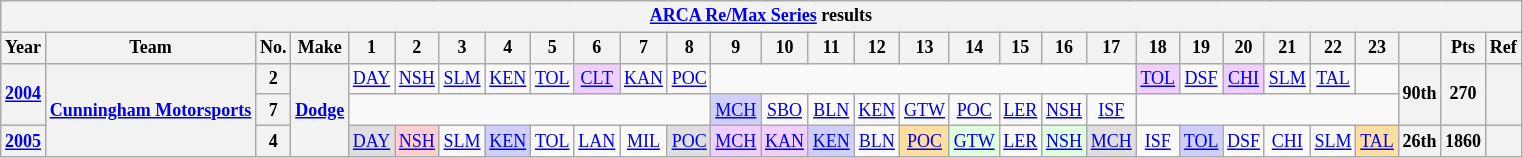<table class="wikitable" style="text-align:center; font-size:75%">
<tr>
<th colspan=48><a href='#'>ARCA Re/Max Series</a> results</th>
</tr>
<tr>
<th>Year</th>
<th>Team</th>
<th>No.</th>
<th>Make</th>
<th>1</th>
<th>2</th>
<th>3</th>
<th>4</th>
<th>5</th>
<th>6</th>
<th>7</th>
<th>8</th>
<th>9</th>
<th>10</th>
<th>11</th>
<th>12</th>
<th>13</th>
<th>14</th>
<th>15</th>
<th>16</th>
<th>17</th>
<th>18</th>
<th>19</th>
<th>20</th>
<th>21</th>
<th>22</th>
<th>23</th>
<th></th>
<th>Pts</th>
<th>Ref</th>
</tr>
<tr>
<th rowspan=2><a href='#'>2004</a></th>
<th rowspan=3><a href='#'>Cunningham Motorsports</a></th>
<th>2</th>
<th rowspan=3><a href='#'>Dodge</a></th>
<td><a href='#'>DAY</a></td>
<td><a href='#'>NSH</a></td>
<td><a href='#'>SLM</a></td>
<td><a href='#'>KEN</a></td>
<td><a href='#'>TOL</a></td>
<td style="background:#EFCFFF;"><a href='#'>CLT</a><br></td>
<td><a href='#'>KAN</a></td>
<td><a href='#'>POC</a></td>
<td colspan=9></td>
<td style="background:#EFCFFF;"><a href='#'>TOL</a><br></td>
<td><a href='#'>DSF</a></td>
<td style="background:#EFCFFF;"><a href='#'>CHI</a><br></td>
<td><a href='#'>SLM</a></td>
<td><a href='#'>TAL</a></td>
<td></td>
<th rowspan=2>90th</th>
<th rowspan=2>270</th>
<th rowspan=2></th>
</tr>
<tr>
<th>7</th>
<td colspan=8></td>
<td style="background:#CFCFFF;"><a href='#'>MCH</a><br></td>
<td><a href='#'>SBO</a></td>
<td><a href='#'>BLN</a></td>
<td><a href='#'>KEN</a></td>
<td><a href='#'>GTW</a></td>
<td><a href='#'>POC</a></td>
<td><a href='#'>LER</a></td>
<td><a href='#'>NSH</a></td>
<td><a href='#'>ISF</a></td>
<td colspan=6></td>
</tr>
<tr>
<th><a href='#'>2005</a></th>
<th>4</th>
<td style="background:#DFDFDF;"><a href='#'>DAY</a><br></td>
<td style="background:#FFCFCF;"><a href='#'>NSH</a><br></td>
<td><a href='#'>SLM</a></td>
<td style="background:#CFCFFF;"><a href='#'>KEN</a><br></td>
<td><a href='#'>TOL</a></td>
<td><a href='#'>LAN</a></td>
<td><a href='#'>MIL</a></td>
<td style="background:#DFDFDF;"><a href='#'>POC</a><br></td>
<td style="background:#EFCFFF;"><a href='#'>MCH</a><br></td>
<td style="background:#EFCFFF;"><a href='#'>KAN</a><br></td>
<td style="background:#CFCFFF;"><a href='#'>KEN</a><br></td>
<td><a href='#'>BLN</a></td>
<td style="background:#FFDF9F;"><a href='#'>POC</a><br></td>
<td style="background:#DFFFDF;"><a href='#'>GTW</a><br></td>
<td><a href='#'>LER</a></td>
<td style="background:#DFFFDF;"><a href='#'>NSH</a><br></td>
<td style="background:#DFDFDF;"><a href='#'>MCH</a><br></td>
<td><a href='#'>ISF</a></td>
<td style="background:#CFCFFF;"><a href='#'>TOL</a><br></td>
<td><a href='#'>DSF</a></td>
<td><a href='#'>CHI</a></td>
<td><a href='#'>SLM</a></td>
<td style="background:#FFDF9F;"><a href='#'>TAL</a><br></td>
<th>26th</th>
<th>1860</th>
<th></th>
</tr>
</table>
